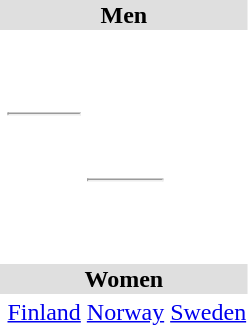<table>
<tr style="background:#dfdfdf;">
<td colspan="4" style="text-align:center;"><strong>Men</strong></td>
</tr>
<tr>
<th scope=row style="text-align:left"><br></th>
<td></td>
<td></td>
<td></td>
</tr>
<tr>
<th scope=row style="text-align:left"><br></th>
<td></td>
<td></td>
<td></td>
</tr>
<tr>
<th scope=row style="text-align:left"><br></th>
<td><hr></td>
<td></td>
<td></td>
</tr>
<tr>
<th scope=row style="text-align:left"><br></th>
<td></td>
<td></td>
<td></td>
</tr>
<tr>
<th scope=row style="text-align:left"><br></th>
<td></td>
<td><hr></td>
<td></td>
</tr>
<tr>
<th scope=row style="text-align:left"><br></th>
<td></td>
<td></td>
<td></td>
</tr>
<tr>
<th scope=row style="text-align:left"><br></th>
<td></td>
<td></td>
<td></td>
</tr>
<tr style="background:#dfdfdf;">
<td colspan="4" style="text-align:center;"><strong>Women</strong></td>
</tr>
<tr>
<th scope=row style="text-align:left"><br></th>
<td> <a href='#'>Finland</a><br></td>
<td> <a href='#'>Norway</a><br></td>
<td> <a href='#'>Sweden</a><br></td>
</tr>
<tr>
<th scope=row style="text-align:left"><br></th>
<td></td>
<td></td>
<td></td>
</tr>
<tr>
<th scope=row style="text-align:left"><br></th>
<td></td>
<td></td>
<td></td>
</tr>
<tr>
<th scope=row style="text-align:left"><br></th>
<td></td>
<td></td>
<td></td>
</tr>
<tr>
<th scope=row style="text-align:left"><br></th>
<td></td>
<td></td>
<td></td>
</tr>
<tr>
<th scope=row style="text-align:left"><br></th>
<td></td>
<td></td>
<td></td>
</tr>
</table>
